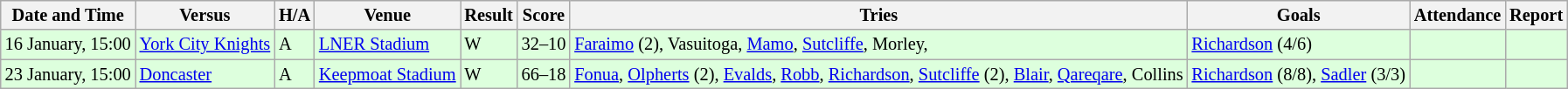<table class="wikitable" style="font-size:85%;">
<tr>
<th>Date and Time</th>
<th>Versus</th>
<th>H/A</th>
<th>Venue</th>
<th>Result</th>
<th>Score</th>
<th>Tries</th>
<th>Goals</th>
<th>Attendance</th>
<th>Report</th>
</tr>
<tr style="background:#ddffdd;">
<td>16 January, 15:00</td>
<td> <a href='#'>York City Knights</a></td>
<td>A</td>
<td><a href='#'>LNER Stadium</a></td>
<td>W</td>
<td>32–10</td>
<td><a href='#'>Faraimo</a> (2), Vasuitoga, <a href='#'>Mamo</a>, <a href='#'>Sutcliffe</a>, Morley,</td>
<td><a href='#'>Richardson</a> (4/6)</td>
<td></td>
<td></td>
</tr>
<tr style="background:#ddffdd;">
<td>23 January, 15:00</td>
<td> <a href='#'>Doncaster</a></td>
<td>A</td>
<td><a href='#'>Keepmoat Stadium</a></td>
<td>W</td>
<td>66–18</td>
<td><a href='#'>Fonua</a>, <a href='#'>Olpherts</a> (2), <a href='#'>Evalds</a>, <a href='#'>Robb</a>, <a href='#'>Richardson</a>, <a href='#'>Sutcliffe</a> (2), <a href='#'>Blair</a>, <a href='#'>Qareqare</a>, Collins</td>
<td><a href='#'>Richardson</a> (8/8), <a href='#'>Sadler</a> (3/3)</td>
<td></td>
<td></td>
</tr>
</table>
